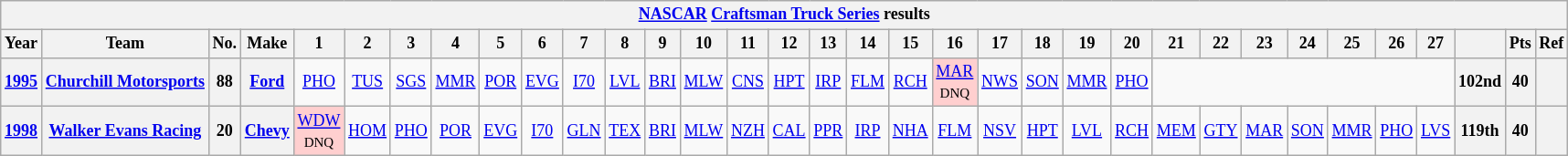<table class="wikitable" style="text-align:center; font-size:75%">
<tr>
<th colspan=45><a href='#'>NASCAR</a> <a href='#'>Craftsman Truck Series</a> results</th>
</tr>
<tr>
<th>Year</th>
<th>Team</th>
<th>No.</th>
<th>Make</th>
<th>1</th>
<th>2</th>
<th>3</th>
<th>4</th>
<th>5</th>
<th>6</th>
<th>7</th>
<th>8</th>
<th>9</th>
<th>10</th>
<th>11</th>
<th>12</th>
<th>13</th>
<th>14</th>
<th>15</th>
<th>16</th>
<th>17</th>
<th>18</th>
<th>19</th>
<th>20</th>
<th>21</th>
<th>22</th>
<th>23</th>
<th>24</th>
<th>25</th>
<th>26</th>
<th>27</th>
<th></th>
<th>Pts</th>
<th>Ref</th>
</tr>
<tr>
<th><a href='#'>1995</a></th>
<th><a href='#'>Churchill Motorsports</a></th>
<th>88</th>
<th><a href='#'>Ford</a></th>
<td><a href='#'>PHO</a></td>
<td><a href='#'>TUS</a></td>
<td><a href='#'>SGS</a></td>
<td><a href='#'>MMR</a></td>
<td><a href='#'>POR</a></td>
<td><a href='#'>EVG</a></td>
<td><a href='#'>I70</a></td>
<td><a href='#'>LVL</a></td>
<td><a href='#'>BRI</a></td>
<td><a href='#'>MLW</a></td>
<td><a href='#'>CNS</a></td>
<td><a href='#'>HPT</a></td>
<td><a href='#'>IRP</a></td>
<td><a href='#'>FLM</a></td>
<td><a href='#'>RCH</a></td>
<td style="background:#FFCFCF;"><a href='#'>MAR</a><br><small>DNQ</small></td>
<td><a href='#'>NWS</a></td>
<td><a href='#'>SON</a></td>
<td><a href='#'>MMR</a></td>
<td><a href='#'>PHO</a></td>
<td colspan=7></td>
<th>102nd</th>
<th>40</th>
<th></th>
</tr>
<tr>
<th><a href='#'>1998</a></th>
<th><a href='#'>Walker Evans Racing</a></th>
<th>20</th>
<th><a href='#'>Chevy</a></th>
<td style="background:#FFCFCF;"><a href='#'>WDW</a><br><small>DNQ</small></td>
<td><a href='#'>HOM</a></td>
<td><a href='#'>PHO</a></td>
<td><a href='#'>POR</a></td>
<td><a href='#'>EVG</a></td>
<td><a href='#'>I70</a></td>
<td><a href='#'>GLN</a></td>
<td><a href='#'>TEX</a></td>
<td><a href='#'>BRI</a></td>
<td><a href='#'>MLW</a></td>
<td><a href='#'>NZH</a></td>
<td><a href='#'>CAL</a></td>
<td><a href='#'>PPR</a></td>
<td><a href='#'>IRP</a></td>
<td><a href='#'>NHA</a></td>
<td><a href='#'>FLM</a></td>
<td><a href='#'>NSV</a></td>
<td><a href='#'>HPT</a></td>
<td><a href='#'>LVL</a></td>
<td><a href='#'>RCH</a></td>
<td><a href='#'>MEM</a></td>
<td><a href='#'>GTY</a></td>
<td><a href='#'>MAR</a></td>
<td><a href='#'>SON</a></td>
<td><a href='#'>MMR</a></td>
<td><a href='#'>PHO</a></td>
<td><a href='#'>LVS</a></td>
<th>119th</th>
<th>40</th>
<th></th>
</tr>
</table>
